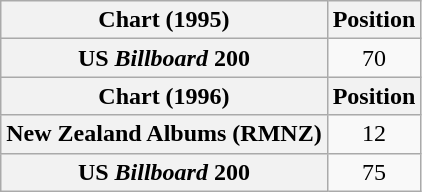<table class="wikitable plainrowheaders" style="text-align:center">
<tr>
<th scope="col">Chart (1995)</th>
<th scope="col">Position</th>
</tr>
<tr>
<th scope="row">US <em>Billboard</em> 200</th>
<td>70</td>
</tr>
<tr>
<th scope="col">Chart (1996)</th>
<th scope="col">Position</th>
</tr>
<tr>
<th scope="row">New Zealand Albums (RMNZ)</th>
<td>12</td>
</tr>
<tr>
<th scope="row">US <em>Billboard</em> 200</th>
<td>75</td>
</tr>
</table>
